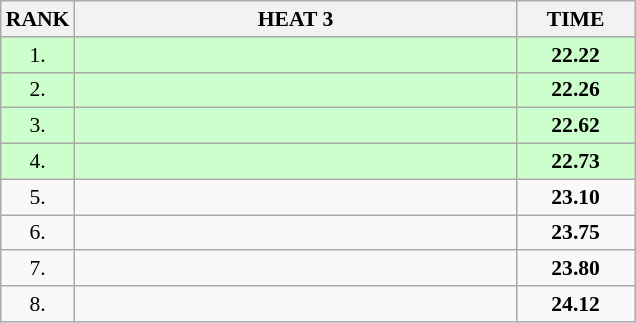<table class="wikitable" style="border-collapse: collapse; font-size: 90%;">
<tr>
<th>RANK</th>
<th style="width: 20em">HEAT 3</th>
<th style="width: 5em">TIME</th>
</tr>
<tr style="background:#ccffcc;">
<td align="center">1.</td>
<td></td>
<td align="center"><strong>22.22</strong></td>
</tr>
<tr style="background:#ccffcc;">
<td align="center">2.</td>
<td></td>
<td align="center"><strong>22.26</strong></td>
</tr>
<tr style="background:#ccffcc;">
<td align="center">3.</td>
<td></td>
<td align="center"><strong>22.62</strong></td>
</tr>
<tr style="background:#ccffcc;">
<td align="center">4.</td>
<td></td>
<td align="center"><strong>22.73</strong></td>
</tr>
<tr>
<td align="center">5.</td>
<td></td>
<td align="center"><strong>23.10</strong></td>
</tr>
<tr>
<td align="center">6.</td>
<td></td>
<td align="center"><strong>23.75</strong></td>
</tr>
<tr>
<td align="center">7.</td>
<td></td>
<td align="center"><strong>23.80</strong></td>
</tr>
<tr>
<td align="center">8.</td>
<td></td>
<td align="center"><strong>24.12</strong></td>
</tr>
</table>
